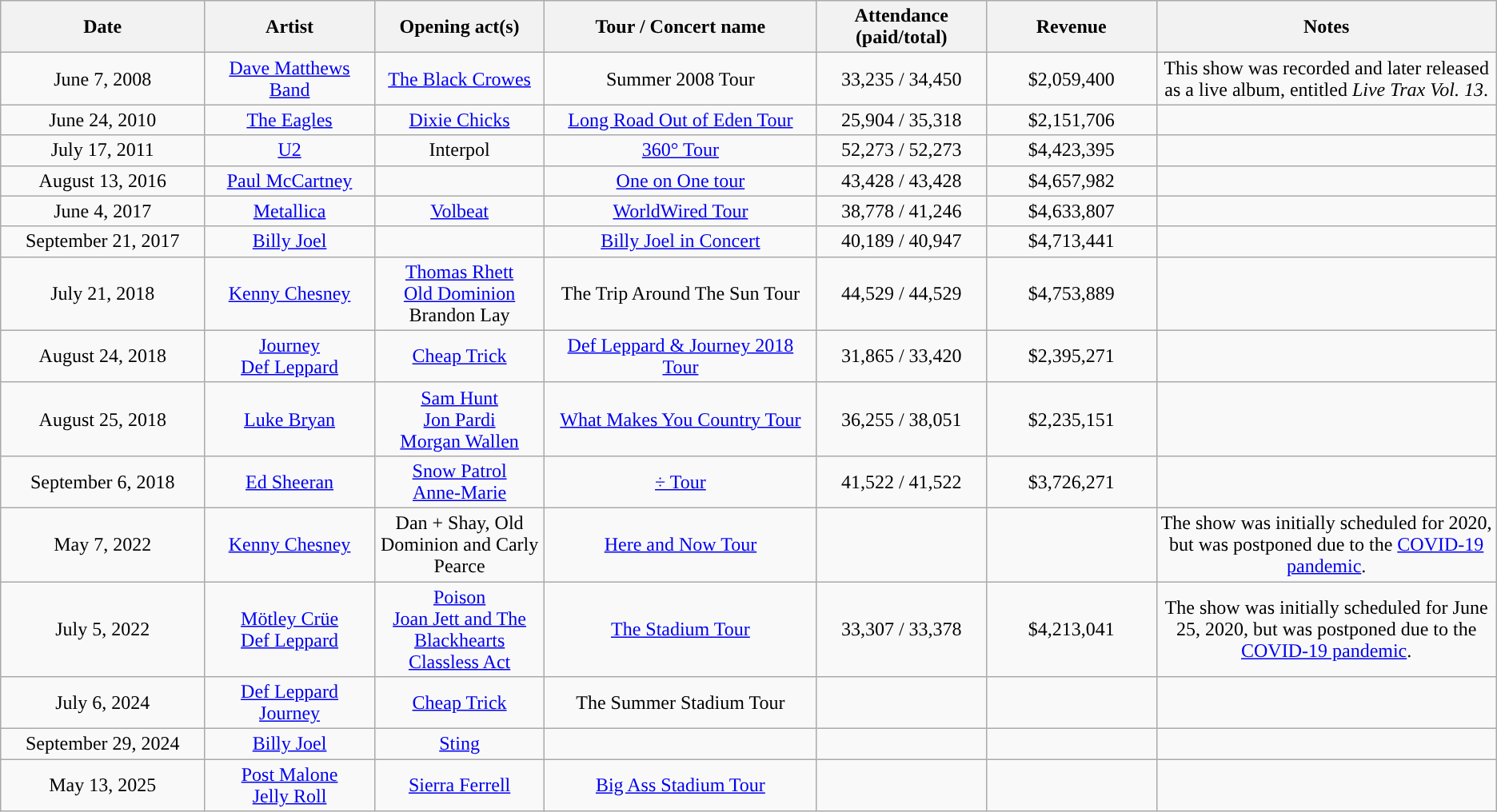<table class="wikitable" style="text-align:center;">
<tr>
<th width=12% style="text-align:center;">Date</th>
<th width=10% style="text-align:center;">Artist</th>
<th width=10% style="text-align:center;">Opening act(s)</th>
<th width=16% style="text-align:center;">Tour / Concert name</th>
<th width=10% style="text-align:center;">Attendance (paid/total)</th>
<th width=10% style="text-align:center;">Revenue</th>
<th width=20% style="text-align:center;">Notes</th>
</tr>
<tr>
<td>June 7, 2008</td>
<td><a href='#'>Dave Matthews Band</a></td>
<td><a href='#'>The Black Crowes</a></td>
<td>Summer 2008 Tour</td>
<td>33,235 / 34,450</td>
<td>$2,059,400</td>
<td>This show was recorded and later released as a live album, entitled <em>Live Trax Vol. 13</em>.</td>
</tr>
<tr>
<td>June 24, 2010</td>
<td><a href='#'>The Eagles</a></td>
<td><a href='#'>Dixie Chicks</a></td>
<td><a href='#'>Long Road Out of Eden Tour</a></td>
<td>25,904 / 35,318</td>
<td>$2,151,706</td>
<td></td>
</tr>
<tr>
<td>July 17, 2011</td>
<td><a href='#'>U2</a></td>
<td>Interpol</td>
<td><a href='#'>360° Tour</a></td>
<td>52,273 / 52,273</td>
<td>$4,423,395</td>
<td></td>
</tr>
<tr>
<td>August 13, 2016</td>
<td><a href='#'>Paul McCartney</a></td>
<td></td>
<td><a href='#'>One on One tour</a></td>
<td>43,428 / 43,428</td>
<td>$4,657,982</td>
<td></td>
</tr>
<tr>
<td>June 4, 2017</td>
<td><a href='#'>Metallica</a></td>
<td><a href='#'>Volbeat</a></td>
<td><a href='#'>WorldWired Tour</a></td>
<td>38,778 / 41,246</td>
<td>$4,633,807</td>
<td></td>
</tr>
<tr>
<td>September 21, 2017</td>
<td><a href='#'>Billy Joel</a></td>
<td></td>
<td><a href='#'>Billy Joel in Concert</a></td>
<td>40,189 / 40,947</td>
<td>$4,713,441</td>
<td></td>
</tr>
<tr>
<td>July 21, 2018</td>
<td><a href='#'>Kenny Chesney</a></td>
<td><a href='#'>Thomas Rhett</a><br><a href='#'>Old Dominion</a><br>Brandon Lay</td>
<td>The Trip Around The Sun Tour</td>
<td>44,529 / 44,529</td>
<td>$4,753,889</td>
<td></td>
</tr>
<tr>
<td>August 24, 2018</td>
<td><a href='#'>Journey</a><br><a href='#'>Def Leppard</a></td>
<td><a href='#'>Cheap Trick</a></td>
<td><a href='#'>Def Leppard & Journey 2018 Tour</a></td>
<td>31,865 / 33,420</td>
<td>$2,395,271</td>
<td></td>
</tr>
<tr>
<td>August 25, 2018</td>
<td><a href='#'>Luke Bryan</a></td>
<td><a href='#'>Sam Hunt</a><br><a href='#'>Jon Pardi</a><br><a href='#'>Morgan Wallen</a></td>
<td><a href='#'>What Makes You Country Tour</a></td>
<td>36,255 / 38,051</td>
<td>$2,235,151</td>
<td></td>
</tr>
<tr>
<td>September 6, 2018</td>
<td><a href='#'>Ed Sheeran</a></td>
<td><a href='#'>Snow Patrol</a><br><a href='#'>Anne-Marie</a></td>
<td><a href='#'>÷ Tour</a></td>
<td>41,522 / 41,522</td>
<td>$3,726,271</td>
<td></td>
</tr>
<tr>
<td>May 7, 2022</td>
<td><a href='#'>Kenny Chesney</a></td>
<td>Dan + Shay, Old Dominion and Carly Pearce</td>
<td><a href='#'>Here and Now Tour</a></td>
<td></td>
<td></td>
<td>The show was initially scheduled for 2020, but was postponed due to the <a href='#'>COVID-19 pandemic</a>.</td>
</tr>
<tr>
<td>July 5, 2022</td>
<td><a href='#'>Mötley Crüe</a><br> <a href='#'>Def Leppard</a></td>
<td><a href='#'>Poison</a><br><a href='#'>Joan Jett and The Blackhearts</a><br><a href='#'>Classless Act</a></td>
<td><a href='#'>The Stadium Tour</a></td>
<td>33,307 / 33,378</td>
<td>$4,213,041</td>
<td>The show was initially scheduled for June 25, 2020, but was postponed due to the <a href='#'>COVID-19 pandemic</a>.</td>
</tr>
<tr>
<td>July 6, 2024</td>
<td><a href='#'>Def Leppard</a><br><a href='#'>Journey</a></td>
<td><a href='#'>Cheap Trick</a></td>
<td>The Summer Stadium Tour</td>
<td></td>
<td></td>
<td></td>
</tr>
<tr>
<td>September 29, 2024</td>
<td><a href='#'>Billy Joel</a></td>
<td><a href='#'>Sting</a></td>
<td></td>
<td></td>
<td></td>
<td></td>
</tr>
<tr>
<td>May 13, 2025</td>
<td><a href='#'>Post Malone</a><br><a href='#'>Jelly Roll</a></td>
<td><a href='#'>Sierra Ferrell</a></td>
<td><a href='#'>Big Ass Stadium Tour</a></td>
<td></td>
<td></td>
<td></td>
</tr>
</table>
